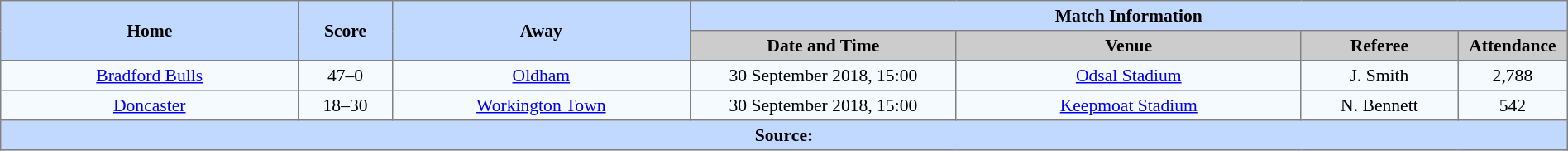<table border=1 style="border-collapse:collapse; font-size:90%; text-align:center;" cellpadding=3 cellspacing=0 width=100%>
<tr bgcolor=#C1D8FF>
<th rowspan=2 width=19%>Home</th>
<th rowspan=2 width=6%>Score</th>
<th rowspan=2 width=19%>Away</th>
<th colspan=4>Match Information</th>
</tr>
<tr bgcolor=#CCCCCC>
<th width=17%>Date and Time</th>
<th width=22%>Venue</th>
<th width=10%>Referee</th>
<th width=7%>Attendance</th>
</tr>
<tr bgcolor=#F5FAFF>
<td> <a href='#'>Bradford Bulls</a></td>
<td>47–0</td>
<td> <a href='#'>Oldham</a></td>
<td>30 September 2018, 15:00</td>
<td><a href='#'>Odsal Stadium</a></td>
<td>J. Smith</td>
<td>2,788</td>
</tr>
<tr bgcolor=#F5FAFF>
<td> <a href='#'>Doncaster</a></td>
<td>18–30</td>
<td> <a href='#'>Workington Town</a></td>
<td>30 September 2018, 15:00</td>
<td><a href='#'>Keepmoat Stadium</a></td>
<td>N. Bennett</td>
<td>542</td>
</tr>
<tr bgcolor=#C1D8FF>
<th colspan=7>Source:</th>
</tr>
</table>
